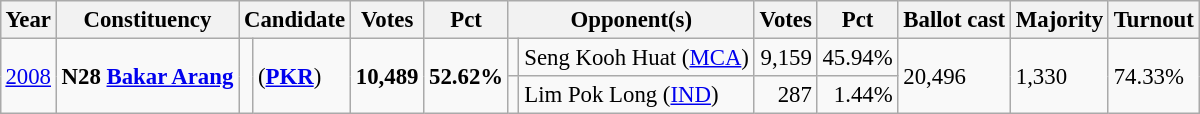<table class="wikitable" style="margin:0.5em ; font-size:95%">
<tr>
<th>Year</th>
<th>Constituency</th>
<th colspan=2>Candidate</th>
<th>Votes</th>
<th>Pct</th>
<th colspan=2>Opponent(s)</th>
<th>Votes</th>
<th>Pct</th>
<th>Ballot cast</th>
<th>Majority</th>
<th>Turnout</th>
</tr>
<tr>
<td rowspan=2><a href='#'>2008</a></td>
<td rowspan=2><strong>N28 <a href='#'>Bakar Arang</a></strong></td>
<td rowspan=2 ></td>
<td rowspan=2> (<a href='#'><strong>PKR</strong></a>)</td>
<td rowspan=2 align="right"><strong>10,489</strong></td>
<td rowspan=2><strong>52.62%</strong></td>
<td></td>
<td>Seng Kooh Huat (<a href='#'>MCA</a>)</td>
<td align="right">9,159</td>
<td>45.94%</td>
<td rowspan=2>20,496</td>
<td rowspan=2>1,330</td>
<td rowspan=2>74.33%</td>
</tr>
<tr>
<td></td>
<td>Lim Pok Long (<a href='#'>IND</a>)</td>
<td align="right">287</td>
<td align="right">1.44%</td>
</tr>
</table>
